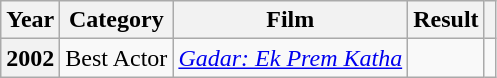<table class="wikitable">
<tr>
<th>Year</th>
<th>Category</th>
<th>Film</th>
<th>Result</th>
<th></th>
</tr>
<tr>
<th>2002</th>
<td>Best Actor</td>
<td><em><a href='#'>Gadar: Ek Prem Katha</a></em></td>
<td></td>
<td></td>
</tr>
</table>
